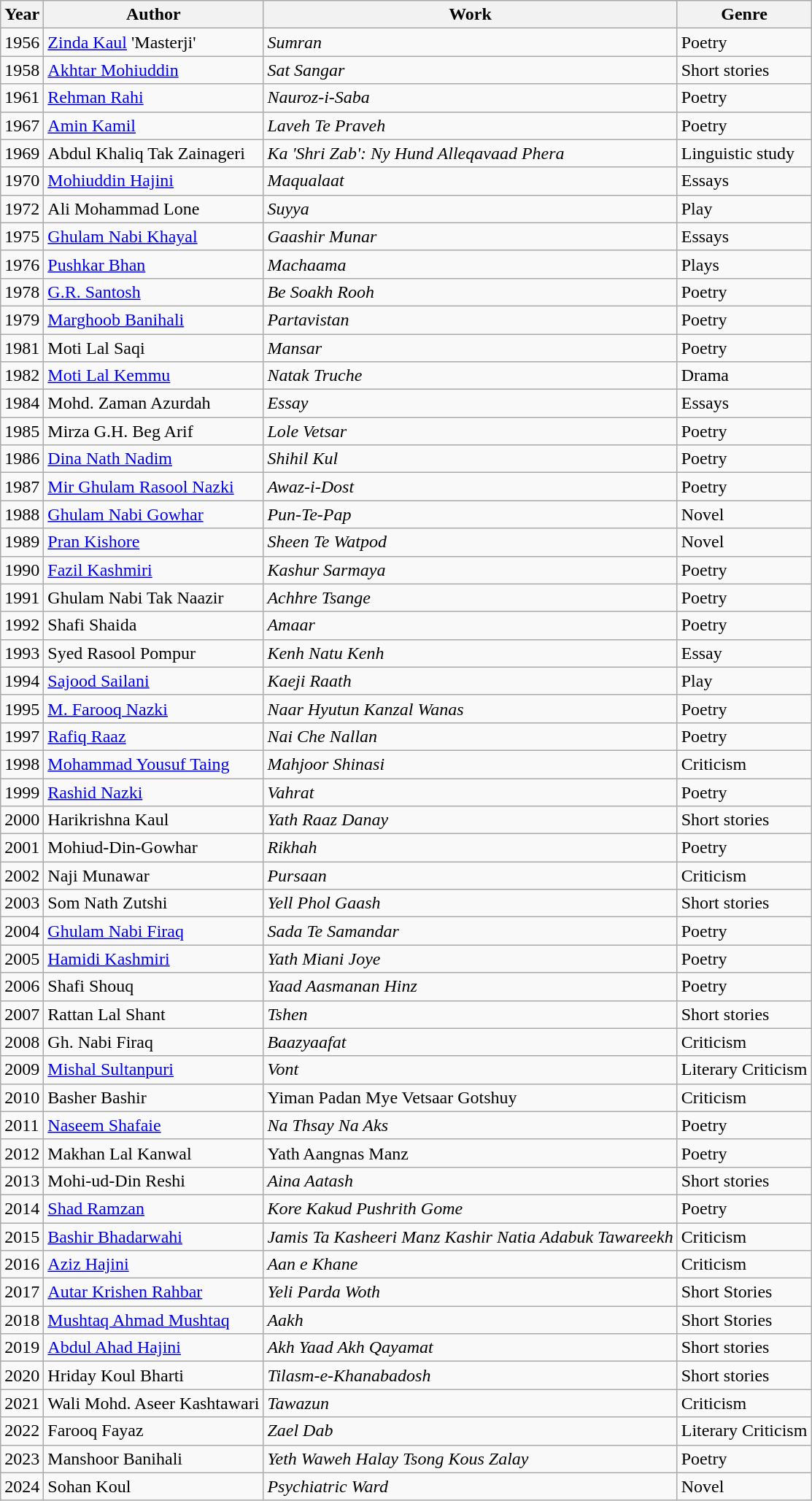<table class="wikitable">
<tr>
<th>Year</th>
<th>Author</th>
<th>Work</th>
<th>Genre</th>
</tr>
<tr>
<td>1956</td>
<td><a href='#'>Zinda Kaul</a> 'Masterji'</td>
<td><em>Sumran</em></td>
<td>Poetry</td>
</tr>
<tr>
<td>1958</td>
<td><a href='#'>Akhtar Mohiuddin</a></td>
<td><em>Sat Sangar</em></td>
<td>Short stories</td>
</tr>
<tr>
<td>1961</td>
<td><a href='#'>Rehman Rahi</a></td>
<td><em>Nauroz-i-Saba</em></td>
<td>Poetry</td>
</tr>
<tr>
<td>1967</td>
<td><a href='#'>Amin Kamil</a></td>
<td><em>Laveh Te Praveh</em></td>
<td>Poetry</td>
</tr>
<tr>
<td>1969</td>
<td>Abdul Khaliq Tak Zainageri</td>
<td><em>Ka 'Shri Zab': Ny Hund Alleqavaad Phera</em></td>
<td>Linguistic study</td>
</tr>
<tr>
<td>1970</td>
<td><a href='#'>Mohiuddin Hajini</a></td>
<td><em>Maqualaat</em></td>
<td>Essays</td>
</tr>
<tr>
<td>1972</td>
<td>Ali Mohammad Lone</td>
<td><em>Suyya</em></td>
<td>Play</td>
</tr>
<tr>
<td>1975</td>
<td><a href='#'>Ghulam Nabi Khayal</a></td>
<td><em>Gaashir Munar</em></td>
<td>Essays</td>
</tr>
<tr>
<td>1976</td>
<td><a href='#'>Pushkar Bhan</a></td>
<td><em>Machaama</em></td>
<td>Plays</td>
</tr>
<tr>
<td>1978</td>
<td><a href='#'>G.R. Santosh</a></td>
<td><em>Be Soakh Rooh</em></td>
<td>Poetry</td>
</tr>
<tr>
<td>1979</td>
<td><a href='#'>Marghoob Banihali</a></td>
<td><em>Partavistan</em></td>
<td>Poetry</td>
</tr>
<tr>
<td>1981</td>
<td>Moti Lal Saqi</td>
<td><em>Mansar</em></td>
<td>Poetry</td>
</tr>
<tr>
<td>1982</td>
<td><a href='#'>Moti Lal Kemmu</a></td>
<td><em>Natak Truche</em></td>
<td>Drama</td>
</tr>
<tr>
<td>1984</td>
<td>Mohd. Zaman Azurdah</td>
<td><em>Essay</em></td>
<td>Essays</td>
</tr>
<tr>
<td>1985</td>
<td>Mirza G.H. Beg Arif</td>
<td><em>Lole Vetsar</em></td>
<td>Poetry</td>
</tr>
<tr>
<td>1986</td>
<td><a href='#'>Dina Nath Nadim</a></td>
<td><em>Shihil Kul</em></td>
<td>Poetry</td>
</tr>
<tr>
<td>1987</td>
<td><a href='#'>Mir Ghulam Rasool Nazki</a></td>
<td><em>Awaz-i-Dost</em></td>
<td>Poetry</td>
</tr>
<tr>
<td>1988</td>
<td><a href='#'>Ghulam Nabi Gowhar</a></td>
<td><em>Pun-Te-Pap</em></td>
<td>Novel</td>
</tr>
<tr>
<td>1989</td>
<td><a href='#'>Pran Kishore</a></td>
<td><em>Sheen Te Watpod</em></td>
<td>Novel</td>
</tr>
<tr>
<td>1990</td>
<td><a href='#'>Fazil Kashmiri</a></td>
<td><em>Kashur Sarmaya</em></td>
<td>Poetry</td>
</tr>
<tr>
<td>1991</td>
<td>Ghulam Nabi Tak Naazir</td>
<td><em>Achhre Tsange</em></td>
<td>Poetry</td>
</tr>
<tr>
<td>1992</td>
<td>Shafi Shaida</td>
<td><em>Amaar</em></td>
<td>Poetry</td>
</tr>
<tr>
<td>1993</td>
<td>Syed Rasool Pompur</td>
<td><em>Kenh Natu Kenh</em></td>
<td>Essay</td>
</tr>
<tr>
<td>1994</td>
<td><a href='#'>Sajood Sailani</a></td>
<td><em>Kaeji Raath</em></td>
<td>Play</td>
</tr>
<tr>
<td>1995</td>
<td><a href='#'>M. Farooq Nazki</a></td>
<td><em>Naar Hyutun Kanzal Wanas</em></td>
<td>Poetry</td>
</tr>
<tr>
<td>1997</td>
<td><a href='#'>Rafiq Raaz</a></td>
<td><em>Nai Che Nallan</em></td>
<td>Poetry</td>
</tr>
<tr>
<td>1998</td>
<td><a href='#'>Mohammad Yousuf Taing</a></td>
<td><em>Mahjoor Shinasi</em></td>
<td>Criticism</td>
</tr>
<tr>
<td>1999</td>
<td><a href='#'>Rashid Nazki</a></td>
<td><em>Vahrat</em></td>
<td>Poetry</td>
</tr>
<tr>
<td>2000</td>
<td>Harikrishna Kaul</td>
<td><em>Yath Raaz Danay</em></td>
<td>Short stories</td>
</tr>
<tr>
<td>2001</td>
<td>Mohiud-Din-Gowhar</td>
<td><em>Rikhah</em></td>
<td>Poetry</td>
</tr>
<tr>
<td>2002</td>
<td>Naji Munawar</td>
<td><em>Pursaan</em></td>
<td>Criticism</td>
</tr>
<tr>
<td>2003</td>
<td>Som Nath Zutshi</td>
<td><em>Yell Phol Gaash</em></td>
<td>Short stories</td>
</tr>
<tr>
<td>2004</td>
<td><a href='#'>Ghulam Nabi Firaq</a></td>
<td><em>Sada Te Samandar</em></td>
<td>Poetry</td>
</tr>
<tr>
<td>2005</td>
<td><a href='#'>Hamidi Kashmiri</a></td>
<td><em>Yath Miani Joye</em></td>
<td>Poetry</td>
</tr>
<tr>
<td>2006</td>
<td>Shafi Shouq</td>
<td><em>Yaad Aasmanan Hinz</em></td>
<td>Poetry</td>
</tr>
<tr>
<td>2007</td>
<td>Rattan Lal Shant</td>
<td><em>Tshen</em></td>
<td>Short stories</td>
</tr>
<tr>
<td>2008</td>
<td>Gh. Nabi Firaq</td>
<td><em>Baazyaafat</em></td>
<td>Criticism</td>
</tr>
<tr>
<td>2009</td>
<td><a href='#'>Mishal Sultanpuri</a></td>
<td><em>Vont</em></td>
<td>Literary Criticism</td>
</tr>
<tr>
<td>2010</td>
<td>Basher Bashir</td>
<td>Yiman Padan Mye Vetsaar Gotshuy</td>
<td>Criticism</td>
</tr>
<tr>
<td>2011</td>
<td><a href='#'>Naseem Shafaie</a></td>
<td><em>Na Thsay Na Aks</em></td>
<td>Poetry</td>
</tr>
<tr>
<td>2012</td>
<td>Makhan Lal Kanwal</td>
<td>Yath Aangnas Manz</td>
<td>Poetry</td>
</tr>
<tr>
<td>2013</td>
<td>Mohi-ud-Din Reshi</td>
<td><em>Aina Aatash</em></td>
<td>Short stories</td>
</tr>
<tr>
<td>2014</td>
<td><a href='#'>Shad Ramzan</a></td>
<td><em>Kore Kakud Pushrith Gome</em></td>
<td>Poetry</td>
</tr>
<tr>
<td>2015</td>
<td><a href='#'>Bashir Bhadarwahi</a></td>
<td><em>Jamis Ta Kasheeri Manz Kashir Natia Adabuk Tawareekh</em></td>
<td>Criticism</td>
</tr>
<tr>
<td>2016</td>
<td><a href='#'>Aziz Hajini</a></td>
<td><em>Aan e Khane</em></td>
<td>Criticism</td>
</tr>
<tr>
<td>2017</td>
<td><a href='#'>Autar Krishen Rahbar</a></td>
<td><em>Yeli Parda Woth</em></td>
<td>Short Stories</td>
</tr>
<tr>
<td>2018</td>
<td><a href='#'>Mushtaq Ahmad Mushtaq</a></td>
<td><em>Aakh</em></td>
<td>Short Stories</td>
</tr>
<tr>
<td>2019</td>
<td><a href='#'>Abdul Ahad Hajini</a></td>
<td><em>Akh Yaad Akh Qayamat</em></td>
<td>Short stories</td>
</tr>
<tr>
<td>2020</td>
<td>Hriday Koul Bharti</td>
<td><em>Tilasm-e-Khanabadosh</em></td>
<td>Short stories</td>
</tr>
<tr>
<td>2021</td>
<td>Wali Mohd. Aseer Kashtawari</td>
<td><em>Tawazun</em></td>
<td>Criticism</td>
</tr>
<tr>
<td>2022</td>
<td>Farooq Fayaz</td>
<td><em>Zael Dab</em></td>
<td>Literary Criticism</td>
</tr>
<tr>
<td>2023</td>
<td>Manshoor Banihali</td>
<td><em>Yeth Waweh Halay Tsong Kous Zalay</em></td>
<td>Poetry</td>
</tr>
<tr>
<td>2024</td>
<td>Sohan Koul</td>
<td><em>Psychiatric Ward</em></td>
<td>Novel</td>
</tr>
</table>
